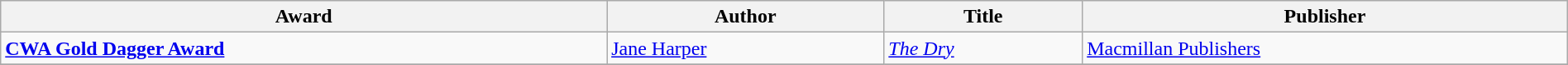<table class="wikitable" width=100%>
<tr>
<th>Award</th>
<th>Author</th>
<th>Title</th>
<th>Publisher</th>
</tr>
<tr>
<td><strong><a href='#'>CWA Gold Dagger Award</a></strong></td>
<td><a href='#'>Jane Harper</a></td>
<td><em><a href='#'>The Dry</a></em></td>
<td><a href='#'>Macmillan Publishers</a></td>
</tr>
<tr>
</tr>
</table>
